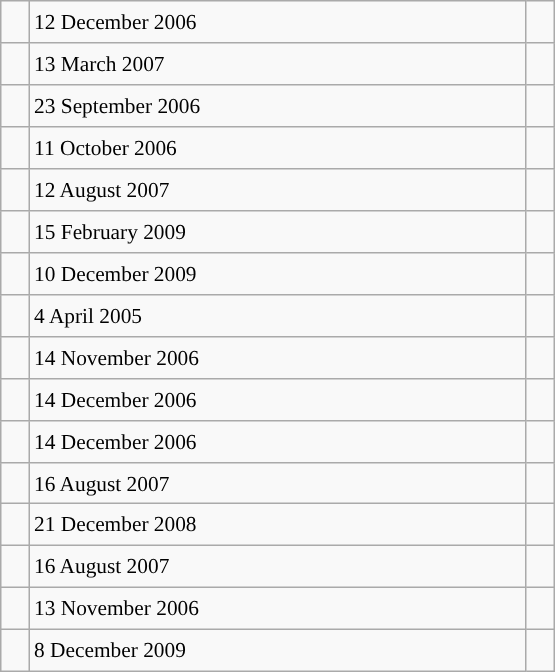<table class="wikitable" style="font-size: 89%; float: left; width: 26em; margin-right: 1em; height: 448px;">
<tr>
<td></td>
<td>12 December 2006</td>
<td></td>
</tr>
<tr>
<td></td>
<td>13 March 2007</td>
<td></td>
</tr>
<tr>
<td></td>
<td>23 September 2006</td>
<td></td>
</tr>
<tr>
<td></td>
<td>11 October 2006</td>
<td></td>
</tr>
<tr>
<td></td>
<td>12 August 2007</td>
<td></td>
</tr>
<tr>
<td></td>
<td>15 February 2009</td>
<td></td>
</tr>
<tr>
<td></td>
<td>10 December 2009</td>
<td></td>
</tr>
<tr>
<td></td>
<td>4 April 2005</td>
<td></td>
</tr>
<tr>
<td></td>
<td>14 November 2006</td>
<td></td>
</tr>
<tr>
<td></td>
<td>14 December 2006</td>
<td></td>
</tr>
<tr>
<td></td>
<td>14 December 2006</td>
<td></td>
</tr>
<tr>
<td></td>
<td>16 August 2007</td>
<td></td>
</tr>
<tr>
<td></td>
<td>21 December 2008</td>
<td></td>
</tr>
<tr>
<td></td>
<td>16 August 2007</td>
<td></td>
</tr>
<tr>
<td></td>
<td>13 November 2006</td>
<td></td>
</tr>
<tr>
<td></td>
<td>8 December 2009</td>
<td></td>
</tr>
</table>
